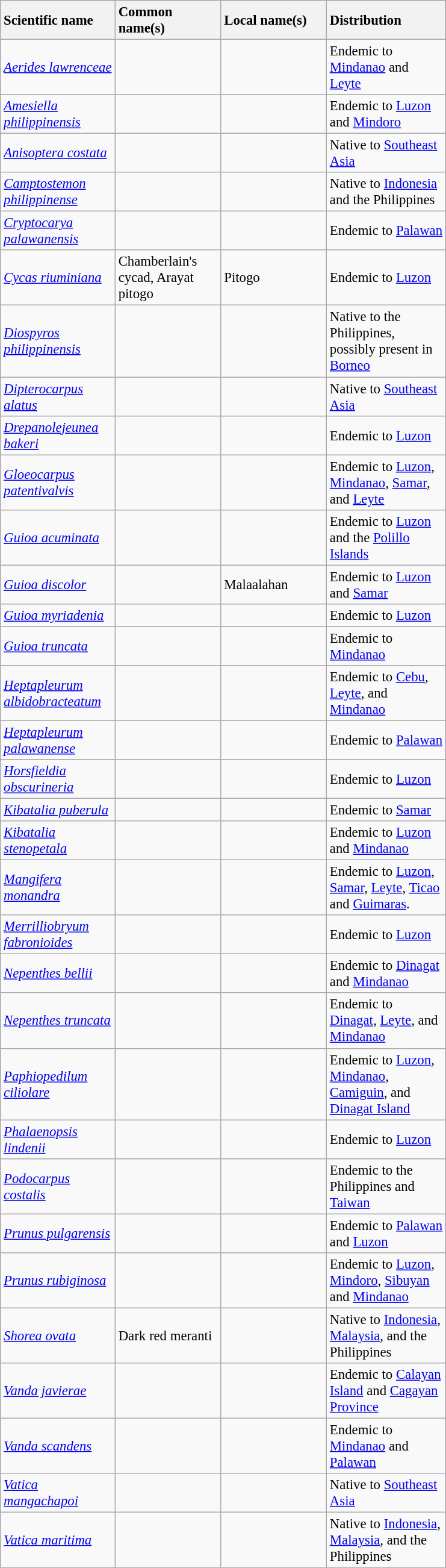<table class="wikitable sortable" style="font-size: 95%; text-align: left">
<tr>
<th style="text-align: left;" width="120">Scientific name</th>
<th style="text-align: left;" width="110">Common name(s)</th>
<th style="text-align: left;" width="110">Local name(s)</th>
<th style="text-align: left;" width="125">Distribution</th>
</tr>
<tr>
<td><em><a href='#'>Aerides lawrenceae</a></em></td>
<td></td>
<td></td>
<td>Endemic to <a href='#'>Mindanao</a> and <a href='#'>Leyte</a></td>
</tr>
<tr>
<td><em><a href='#'>Amesiella philippinensis</a></em></td>
<td></td>
<td></td>
<td>Endemic to <a href='#'>Luzon</a> and <a href='#'>Mindoro</a></td>
</tr>
<tr>
<td><em><a href='#'>Anisoptera costata</a></em></td>
<td></td>
<td></td>
<td>Native to <a href='#'>Southeast Asia</a></td>
</tr>
<tr>
<td><em><a href='#'>Camptostemon philippinense</a></em></td>
<td></td>
<td></td>
<td>Native to <a href='#'>Indonesia</a> and the Philippines</td>
</tr>
<tr>
<td><em><a href='#'>Cryptocarya palawanensis</a></em></td>
<td></td>
<td></td>
<td>Endemic to <a href='#'>Palawan</a></td>
</tr>
<tr>
<td><em><a href='#'>Cycas riuminiana</a></em></td>
<td>Chamberlain's cycad, Arayat pitogo</td>
<td>Pitogo</td>
<td>Endemic to <a href='#'>Luzon</a></td>
</tr>
<tr>
<td><em><a href='#'>Diospyros philippinensis</a></em></td>
<td></td>
<td></td>
<td>Native to the Philippines, possibly present in <a href='#'>Borneo</a></td>
</tr>
<tr>
<td><em><a href='#'>Dipterocarpus alatus</a></em></td>
<td></td>
<td></td>
<td>Native to <a href='#'>Southeast Asia</a></td>
</tr>
<tr>
<td><em><a href='#'>Drepanolejeunea bakeri</a></em></td>
<td></td>
<td></td>
<td>Endemic to <a href='#'>Luzon</a></td>
</tr>
<tr>
<td><em><a href='#'>Gloeocarpus patentivalvis</a></em></td>
<td></td>
<td></td>
<td>Endemic to <a href='#'>Luzon</a>, <a href='#'>Mindanao</a>, <a href='#'>Samar</a>, and <a href='#'>Leyte</a></td>
</tr>
<tr>
<td><em><a href='#'>Guioa acuminata</a></em></td>
<td></td>
<td></td>
<td>Endemic to <a href='#'>Luzon</a> and the <a href='#'>Polillo Islands</a></td>
</tr>
<tr>
<td><em><a href='#'>Guioa discolor</a></em></td>
<td></td>
<td>Malaalahan</td>
<td>Endemic to <a href='#'>Luzon</a> and <a href='#'>Samar</a></td>
</tr>
<tr>
<td><em><a href='#'>Guioa myriadenia</a></em></td>
<td></td>
<td></td>
<td>Endemic to <a href='#'>Luzon</a></td>
</tr>
<tr>
<td><em><a href='#'>Guioa truncata</a></em></td>
<td></td>
<td></td>
<td>Endemic to <a href='#'>Mindanao</a></td>
</tr>
<tr>
<td><em><a href='#'>Heptapleurum albidobracteatum</a></em></td>
<td></td>
<td></td>
<td>Endemic to <a href='#'>Cebu</a>, <a href='#'>Leyte</a>, and <a href='#'>Mindanao</a></td>
</tr>
<tr>
<td><em><a href='#'>Heptapleurum palawanense</a></em></td>
<td></td>
<td></td>
<td>Endemic to <a href='#'>Palawan</a></td>
</tr>
<tr>
<td><em><a href='#'>Horsfieldia obscurineria</a></em></td>
<td></td>
<td></td>
<td>Endemic to <a href='#'>Luzon</a></td>
</tr>
<tr>
<td><em><a href='#'>Kibatalia puberula</a></em></td>
<td></td>
<td></td>
<td>Endemic to <a href='#'>Samar</a></td>
</tr>
<tr>
<td><em><a href='#'>Kibatalia stenopetala</a></em></td>
<td></td>
<td></td>
<td>Endemic to <a href='#'>Luzon</a> and <a href='#'>Mindanao</a></td>
</tr>
<tr>
<td><em><a href='#'>Mangifera monandra</a></em></td>
<td></td>
<td></td>
<td>Endemic to <a href='#'>Luzon</a>, <a href='#'>Samar</a>, <a href='#'>Leyte</a>, <a href='#'>Ticao</a> and <a href='#'>Guimaras</a>.</td>
</tr>
<tr>
<td><em><a href='#'>Merrilliobryum fabronioides</a></em></td>
<td></td>
<td></td>
<td>Endemic to <a href='#'>Luzon</a></td>
</tr>
<tr>
<td><em><a href='#'>Nepenthes bellii</a></em></td>
<td></td>
<td></td>
<td>Endemic to <a href='#'>Dinagat</a> and <a href='#'>Mindanao</a></td>
</tr>
<tr>
<td><em><a href='#'>Nepenthes truncata</a></em></td>
<td></td>
<td></td>
<td>Endemic to <a href='#'>Dinagat</a>, <a href='#'>Leyte</a>, and <a href='#'>Mindanao</a></td>
</tr>
<tr>
<td><em><a href='#'>Paphiopedilum ciliolare</a></em></td>
<td></td>
<td></td>
<td>Endemic to <a href='#'>Luzon</a>, <a href='#'>Mindanao</a>, <a href='#'>Camiguin</a>, and <a href='#'>Dinagat Island</a></td>
</tr>
<tr>
<td><em><a href='#'>Phalaenopsis lindenii</a></em></td>
<td></td>
<td></td>
<td>Endemic to <a href='#'>Luzon</a></td>
</tr>
<tr>
<td><em><a href='#'>Podocarpus costalis</a></em></td>
<td></td>
<td></td>
<td>Endemic to the Philippines and <a href='#'>Taiwan</a></td>
</tr>
<tr>
<td><em><a href='#'>Prunus pulgarensis</a></em></td>
<td></td>
<td></td>
<td>Endemic to <a href='#'>Palawan</a> and <a href='#'>Luzon</a></td>
</tr>
<tr>
<td><em><a href='#'>Prunus rubiginosa</a></em></td>
<td></td>
<td></td>
<td>Endemic to <a href='#'>Luzon</a>, <a href='#'>Mindoro</a>, <a href='#'>Sibuyan</a> and <a href='#'>Mindanao</a></td>
</tr>
<tr>
<td><em><a href='#'>Shorea ovata</a></em></td>
<td>Dark red meranti</td>
<td></td>
<td>Native to <a href='#'>Indonesia</a>, <a href='#'>Malaysia</a>, and the Philippines</td>
</tr>
<tr>
<td><em><a href='#'>Vanda javierae</a></em></td>
<td></td>
<td></td>
<td>Endemic to <a href='#'>Calayan Island</a> and <a href='#'>Cagayan Province</a></td>
</tr>
<tr>
<td><em><a href='#'>Vanda scandens</a></em></td>
<td></td>
<td></td>
<td>Endemic to <a href='#'>Mindanao</a> and <a href='#'>Palawan</a></td>
</tr>
<tr>
<td><em><a href='#'>Vatica mangachapoi</a></em></td>
<td></td>
<td></td>
<td>Native to <a href='#'>Southeast Asia</a></td>
</tr>
<tr>
<td><em><a href='#'>Vatica maritima</a></em></td>
<td></td>
<td></td>
<td>Native to <a href='#'>Indonesia</a>, <a href='#'>Malaysia</a>, and the Philippines</td>
</tr>
</table>
